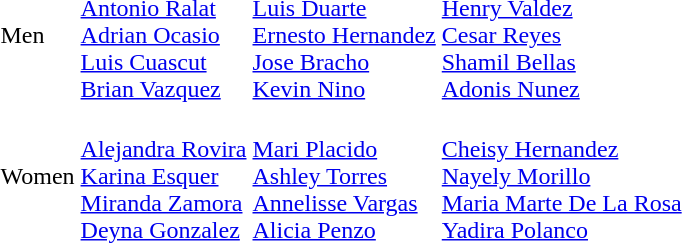<table>
<tr>
<td>Men</td>
<td><br><a href='#'>Antonio Ralat</a><br><a href='#'>Adrian Ocasio</a><br><a href='#'>Luis Cuascut</a><br><a href='#'>Brian Vazquez</a></td>
<td><br><a href='#'>Luis Duarte</a><br><a href='#'>Ernesto Hernandez</a><br><a href='#'>Jose Bracho</a><br><a href='#'>Kevin Nino</a></td>
<td><br><a href='#'>Henry Valdez</a><br><a href='#'>Cesar Reyes</a><br><a href='#'>Shamil Bellas</a><br><a href='#'>Adonis Nunez</a></td>
</tr>
<tr>
<td>Women</td>
<td><br><a href='#'>Alejandra Rovira</a><br><a href='#'>Karina Esquer</a><br><a href='#'>Miranda Zamora</a><br><a href='#'>Deyna Gonzalez</a></td>
<td><br><a href='#'>Mari Placido</a><br><a href='#'>Ashley Torres</a><br><a href='#'>Annelisse Vargas</a><br><a href='#'>Alicia Penzo</a></td>
<td><br><a href='#'>Cheisy Hernandez</a><br><a href='#'>Nayely Morillo</a><br><a href='#'>Maria Marte De La Rosa</a><br><a href='#'>Yadira Polanco</a></td>
</tr>
</table>
